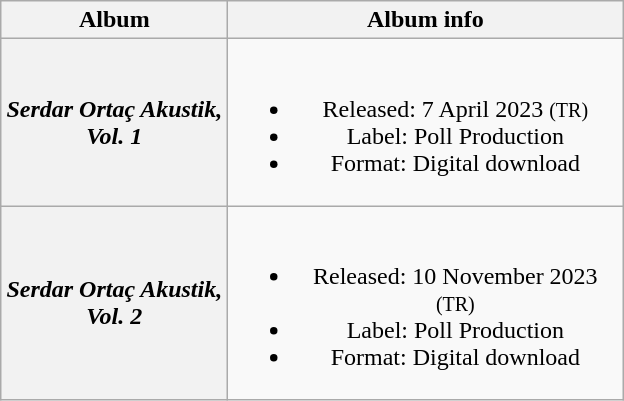<table class="wikitable plainrowheaders" style="text-align:center;" border="1">
<tr>
<th scope="col" style="width:9em;">Album</th>
<th scope="col" style="width:16em;">Album info</th>
</tr>
<tr>
<th scope="row"><em>Serdar Ortaç Akustik, Vol. 1</em></th>
<td><br><ul><li>Released: 7 April 2023 <small>(TR)</small></li><li>Label: Poll Production</li><li>Format: Digital download</li></ul></td>
</tr>
<tr>
<th scope="row"><em>Serdar Ortaç Akustik, Vol. 2</em></th>
<td><br><ul><li>Released: 10 November 2023 <small>(TR)</small></li><li>Label: Poll Production</li><li>Format: Digital download</li></ul></td>
</tr>
</table>
